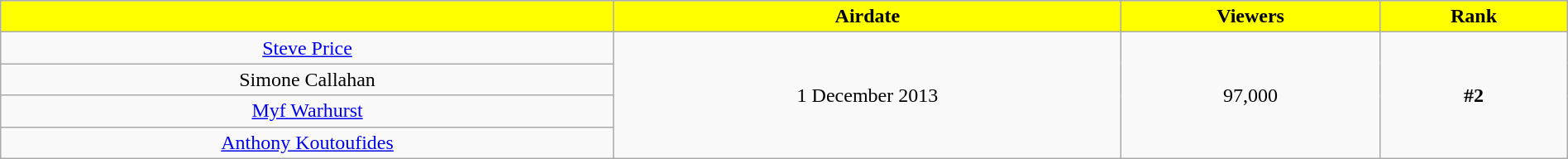<table class="wikitable" style="text-align:center; width:100%;">
<tr>
<th scope="col" style="background:yellow;"></th>
<th scope="col" style="background:yellow;">Airdate</th>
<th scope="col" style="background:yellow;">Viewers</th>
<th scope="col" style="background:yellow;">Rank</th>
</tr>
<tr>
<td><a href='#'>Steve Price</a></td>
<td rowspan="4">1 December 2013</td>
<td rowspan="4">97,000</td>
<td rowspan="4"><strong>#2</strong></td>
</tr>
<tr>
<td>Simone Callahan</td>
</tr>
<tr>
<td><a href='#'>Myf Warhurst</a></td>
</tr>
<tr>
<td><a href='#'>Anthony Koutoufides</a></td>
</tr>
</table>
